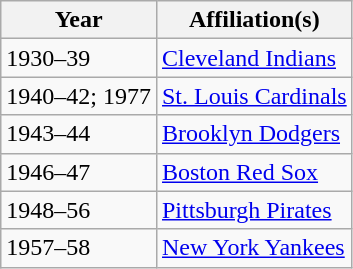<table class=wikitable>
<tr>
<th>Year</th>
<th>Affiliation(s)</th>
</tr>
<tr>
<td>1930–39</td>
<td><a href='#'>Cleveland Indians</a></td>
</tr>
<tr>
<td>1940–42; 1977</td>
<td><a href='#'>St. Louis Cardinals</a></td>
</tr>
<tr>
<td>1943–44</td>
<td><a href='#'>Brooklyn Dodgers</a></td>
</tr>
<tr>
<td>1946–47</td>
<td><a href='#'>Boston Red Sox</a></td>
</tr>
<tr>
<td>1948–56</td>
<td><a href='#'>Pittsburgh Pirates</a></td>
</tr>
<tr>
<td>1957–58</td>
<td><a href='#'>New York Yankees</a></td>
</tr>
</table>
